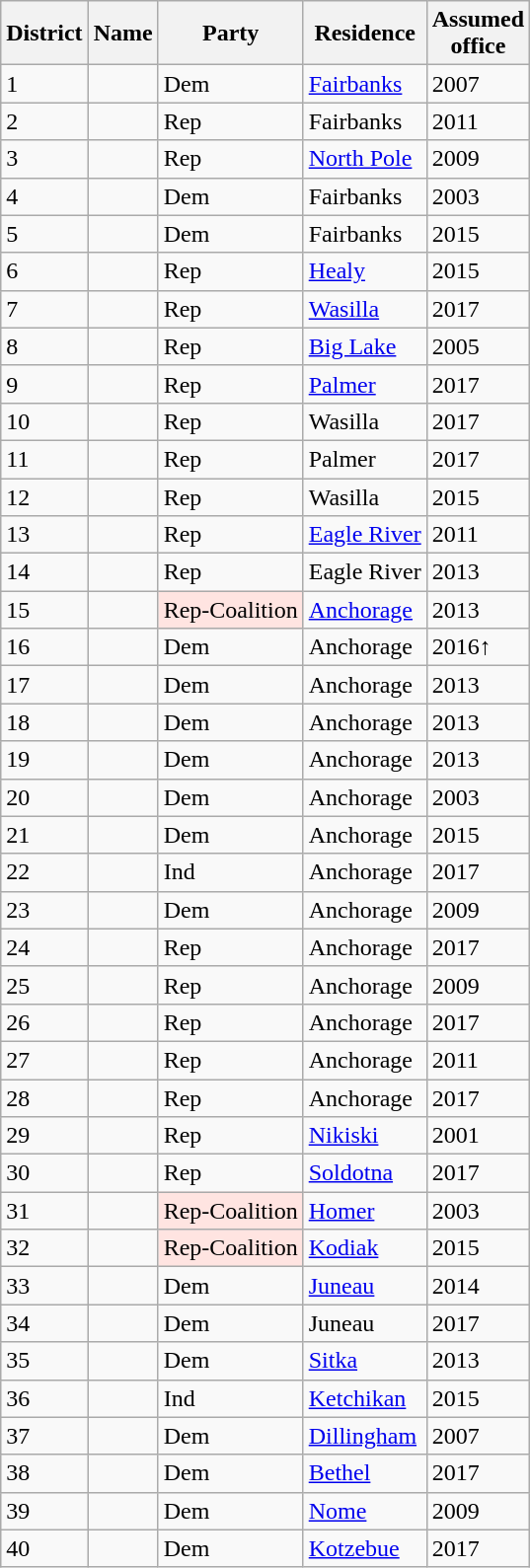<table class="wikitable sortable">
<tr>
<th>District</th>
<th>Name</th>
<th>Party</th>
<th>Residence</th>
<th>Assumed<br>office</th>
</tr>
<tr>
<td>1</td>
<td></td>
<td>Dem</td>
<td><a href='#'>Fairbanks</a></td>
<td>2007</td>
</tr>
<tr>
<td>2</td>
<td></td>
<td>Rep</td>
<td>Fairbanks</td>
<td>2011</td>
</tr>
<tr>
<td>3</td>
<td></td>
<td>Rep</td>
<td><a href='#'>North Pole</a></td>
<td>2009</td>
</tr>
<tr>
<td>4</td>
<td></td>
<td>Dem</td>
<td>Fairbanks</td>
<td>2003</td>
</tr>
<tr>
<td>5</td>
<td></td>
<td>Dem</td>
<td>Fairbanks</td>
<td>2015</td>
</tr>
<tr>
<td>6</td>
<td></td>
<td>Rep</td>
<td><a href='#'>Healy</a></td>
<td>2015</td>
</tr>
<tr>
<td>7</td>
<td></td>
<td>Rep</td>
<td><a href='#'>Wasilla</a></td>
<td>2017</td>
</tr>
<tr>
<td>8</td>
<td></td>
<td>Rep</td>
<td><a href='#'>Big Lake</a></td>
<td>2005</td>
</tr>
<tr>
<td>9</td>
<td></td>
<td>Rep</td>
<td><a href='#'>Palmer</a></td>
<td>2017</td>
</tr>
<tr>
<td>10</td>
<td></td>
<td>Rep</td>
<td>Wasilla</td>
<td>2017</td>
</tr>
<tr>
<td>11</td>
<td></td>
<td>Rep</td>
<td>Palmer</td>
<td>2017</td>
</tr>
<tr>
<td>12</td>
<td></td>
<td>Rep</td>
<td>Wasilla</td>
<td>2015</td>
</tr>
<tr>
<td>13</td>
<td></td>
<td>Rep</td>
<td><a href='#'>Eagle River</a></td>
<td>2011</td>
</tr>
<tr>
<td>14</td>
<td></td>
<td>Rep</td>
<td>Eagle River</td>
<td>2013</td>
</tr>
<tr>
<td>15</td>
<td></td>
<td bgcolor=#FFE4E1>Rep-Coalition</td>
<td><a href='#'>Anchorage</a></td>
<td>2013</td>
</tr>
<tr>
<td>16</td>
<td></td>
<td>Dem</td>
<td>Anchorage</td>
<td>2016↑</td>
</tr>
<tr>
<td>17</td>
<td></td>
<td>Dem</td>
<td>Anchorage</td>
<td>2013</td>
</tr>
<tr>
<td>18</td>
<td></td>
<td>Dem</td>
<td>Anchorage</td>
<td>2013</td>
</tr>
<tr>
<td>19</td>
<td></td>
<td>Dem</td>
<td>Anchorage</td>
<td>2013</td>
</tr>
<tr>
<td>20</td>
<td></td>
<td>Dem</td>
<td>Anchorage</td>
<td>2003</td>
</tr>
<tr>
<td>21</td>
<td></td>
<td>Dem</td>
<td>Anchorage</td>
<td>2015</td>
</tr>
<tr>
<td>22</td>
<td></td>
<td>Ind</td>
<td>Anchorage</td>
<td>2017</td>
</tr>
<tr>
<td>23</td>
<td></td>
<td>Dem</td>
<td>Anchorage</td>
<td>2009</td>
</tr>
<tr>
<td>24</td>
<td></td>
<td>Rep</td>
<td>Anchorage</td>
<td>2017</td>
</tr>
<tr>
<td>25</td>
<td></td>
<td>Rep</td>
<td>Anchorage</td>
<td>2009</td>
</tr>
<tr>
<td>26</td>
<td></td>
<td>Rep</td>
<td>Anchorage</td>
<td>2017</td>
</tr>
<tr>
<td>27</td>
<td></td>
<td>Rep</td>
<td>Anchorage</td>
<td>2011</td>
</tr>
<tr>
<td>28</td>
<td></td>
<td>Rep</td>
<td>Anchorage</td>
<td>2017</td>
</tr>
<tr>
<td>29</td>
<td></td>
<td>Rep</td>
<td><a href='#'>Nikiski</a></td>
<td>2001</td>
</tr>
<tr>
<td>30</td>
<td></td>
<td>Rep</td>
<td><a href='#'>Soldotna</a></td>
<td>2017</td>
</tr>
<tr>
<td>31</td>
<td></td>
<td bgcolor=#FFE4E1>Rep-Coalition</td>
<td><a href='#'>Homer</a></td>
<td>2003</td>
</tr>
<tr>
<td>32</td>
<td></td>
<td bgcolor=#FFE4E1>Rep-Coalition</td>
<td><a href='#'>Kodiak</a></td>
<td>2015</td>
</tr>
<tr>
<td>33</td>
<td></td>
<td>Dem</td>
<td><a href='#'>Juneau</a></td>
<td>2014</td>
</tr>
<tr>
<td>34</td>
<td></td>
<td>Dem</td>
<td>Juneau</td>
<td>2017</td>
</tr>
<tr>
<td>35</td>
<td></td>
<td>Dem</td>
<td><a href='#'>Sitka</a></td>
<td>2013</td>
</tr>
<tr>
<td>36</td>
<td></td>
<td>Ind</td>
<td><a href='#'>Ketchikan</a></td>
<td>2015</td>
</tr>
<tr>
<td>37</td>
<td></td>
<td>Dem</td>
<td><a href='#'>Dillingham</a></td>
<td>2007</td>
</tr>
<tr>
<td>38</td>
<td></td>
<td>Dem</td>
<td><a href='#'>Bethel</a></td>
<td>2017</td>
</tr>
<tr>
<td>39</td>
<td></td>
<td>Dem</td>
<td><a href='#'>Nome</a></td>
<td>2009</td>
</tr>
<tr>
<td>40</td>
<td></td>
<td>Dem</td>
<td><a href='#'>Kotzebue</a></td>
<td>2017</td>
</tr>
</table>
